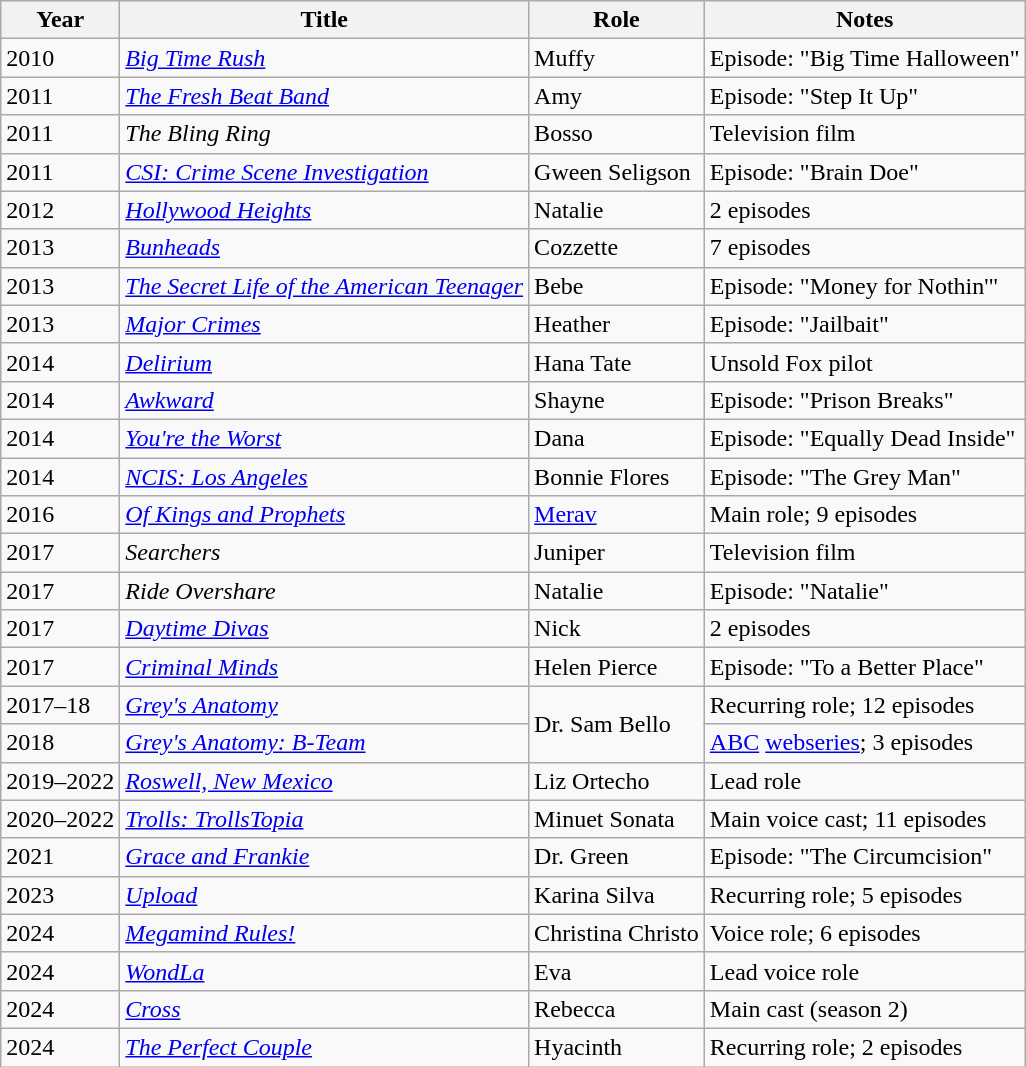<table class="wikitable sortable">
<tr>
<th>Year</th>
<th>Title</th>
<th>Role</th>
<th class="unsortable">Notes</th>
</tr>
<tr>
<td>2010</td>
<td><em><a href='#'>Big Time Rush</a></em></td>
<td>Muffy</td>
<td>Episode: "Big Time Halloween"</td>
</tr>
<tr>
<td>2011</td>
<td><em><a href='#'>The Fresh Beat Band</a></em></td>
<td>Amy</td>
<td>Episode: "Step It Up"</td>
</tr>
<tr>
<td>2011</td>
<td><em>The Bling Ring</em></td>
<td>Bosso</td>
<td>Television film</td>
</tr>
<tr>
<td>2011</td>
<td><em><a href='#'>CSI: Crime Scene Investigation</a></em></td>
<td>Gween Seligson</td>
<td>Episode: "Brain Doe"</td>
</tr>
<tr>
<td>2012</td>
<td><em><a href='#'>Hollywood Heights</a></em></td>
<td>Natalie</td>
<td>2 episodes</td>
</tr>
<tr>
<td>2013</td>
<td><em><a href='#'>Bunheads</a></em></td>
<td>Cozzette</td>
<td>7 episodes</td>
</tr>
<tr>
<td>2013</td>
<td><em><a href='#'>The Secret Life of the American Teenager</a></em></td>
<td>Bebe</td>
<td>Episode: "Money for Nothin'"</td>
</tr>
<tr>
<td>2013</td>
<td><em><a href='#'>Major Crimes</a></em></td>
<td>Heather</td>
<td>Episode: "Jailbait"</td>
</tr>
<tr>
<td>2014</td>
<td><em><a href='#'>Delirium</a></em></td>
<td>Hana Tate</td>
<td>Unsold Fox pilot</td>
</tr>
<tr>
<td>2014</td>
<td><em><a href='#'>Awkward</a></em></td>
<td>Shayne</td>
<td>Episode: "Prison Breaks"</td>
</tr>
<tr>
<td>2014</td>
<td><em><a href='#'>You're the Worst</a></em></td>
<td>Dana</td>
<td>Episode: "Equally Dead Inside"</td>
</tr>
<tr>
<td>2014</td>
<td><em><a href='#'>NCIS: Los Angeles</a></em></td>
<td>Bonnie Flores</td>
<td>Episode: "The Grey Man"</td>
</tr>
<tr>
<td>2016</td>
<td><em><a href='#'>Of Kings and Prophets</a></em></td>
<td><a href='#'>Merav</a></td>
<td>Main role; 9 episodes</td>
</tr>
<tr>
<td>2017</td>
<td><em>Searchers</em></td>
<td>Juniper</td>
<td>Television film</td>
</tr>
<tr>
<td>2017</td>
<td><em>Ride Overshare</em></td>
<td>Natalie</td>
<td>Episode: "Natalie"</td>
</tr>
<tr>
<td>2017</td>
<td><em><a href='#'>Daytime Divas</a></em></td>
<td>Nick</td>
<td>2 episodes</td>
</tr>
<tr>
<td>2017</td>
<td><em><a href='#'>Criminal Minds</a></em></td>
<td>Helen Pierce</td>
<td>Episode: "To a Better Place"</td>
</tr>
<tr>
<td>2017–18</td>
<td><em><a href='#'>Grey's Anatomy</a></em></td>
<td rowspan="2">Dr. Sam Bello</td>
<td>Recurring role; 12 episodes</td>
</tr>
<tr>
<td>2018</td>
<td><em><a href='#'>Grey's Anatomy: B-Team</a></em></td>
<td><a href='#'>ABC</a> <a href='#'>webseries</a>; 3 episodes</td>
</tr>
<tr>
<td>2019–2022</td>
<td><em><a href='#'>Roswell, New Mexico</a></em></td>
<td>Liz Ortecho</td>
<td>Lead role</td>
</tr>
<tr>
<td>2020–2022</td>
<td><em><a href='#'>Trolls: TrollsTopia</a></em></td>
<td>Minuet Sonata</td>
<td>Main voice cast; 11 episodes</td>
</tr>
<tr>
<td>2021</td>
<td><em><a href='#'>Grace and Frankie</a></em></td>
<td>Dr. Green</td>
<td>Episode: "The Circumcision"</td>
</tr>
<tr>
<td>2023</td>
<td><em><a href='#'>Upload</a></em></td>
<td>Karina Silva</td>
<td>Recurring role; 5 episodes</td>
</tr>
<tr>
<td>2024</td>
<td><em><a href='#'>Megamind Rules!</a></em></td>
<td>Christina Christo</td>
<td>Voice role; 6 episodes</td>
</tr>
<tr>
<td>2024</td>
<td><em><a href='#'>WondLa</a></em></td>
<td>Eva</td>
<td>Lead voice role</td>
</tr>
<tr>
<td>2024</td>
<td><em><a href='#'>Cross</a></em></td>
<td>Rebecca</td>
<td>Main cast (season 2)</td>
</tr>
<tr>
<td>2024</td>
<td><em><a href='#'>The Perfect Couple</a></em></td>
<td>Hyacinth</td>
<td>Recurring role; 2 episodes</td>
</tr>
</table>
